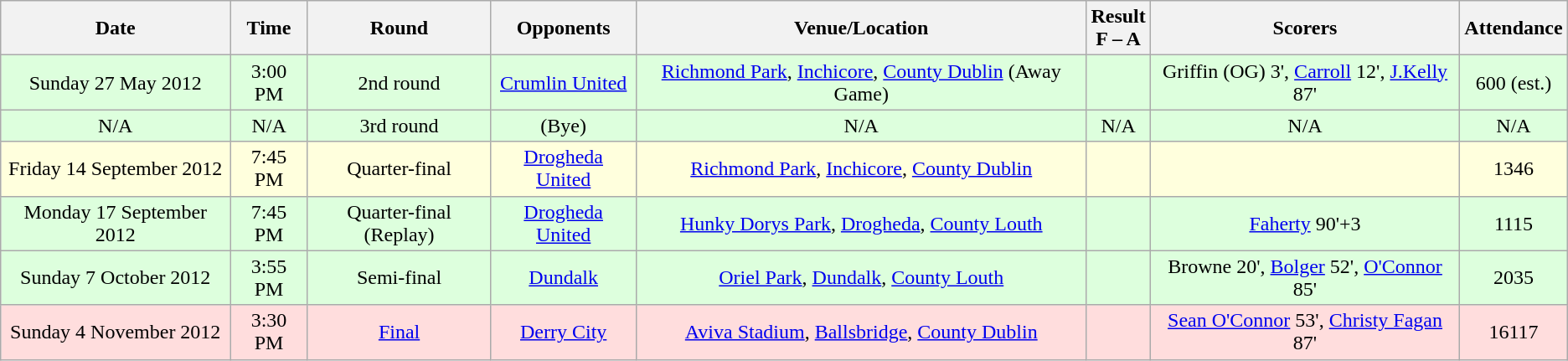<table class="wikitable" style="text-align:center">
<tr>
<th>Date</th>
<th>Time</th>
<th>Round</th>
<th>Opponents</th>
<th>Venue/Location</th>
<th>Result<br>F – A</th>
<th>Scorers</th>
<th>Attendance</th>
</tr>
<tr bgcolor="#ddffdd">
<td>Sunday 27 May 2012</td>
<td>3:00 PM</td>
<td>2nd round</td>
<td><a href='#'>Crumlin United</a></td>
<td><a href='#'>Richmond Park</a>, <a href='#'>Inchicore</a>, <a href='#'>County Dublin</a> (Away Game)</td>
<td></td>
<td>Griffin (OG) 3', <a href='#'>Carroll</a> 12', <a href='#'>J.Kelly</a> 87'</td>
<td>600 (est.)</td>
</tr>
<tr bgcolor="#ddffdd">
<td>N/A</td>
<td>N/A</td>
<td>3rd round</td>
<td>(Bye)</td>
<td>N/A</td>
<td>N/A</td>
<td>N/A</td>
<td>N/A</td>
</tr>
<tr bgcolor="#ffffdd">
<td>Friday 14 September 2012</td>
<td>7:45 PM</td>
<td>Quarter-final</td>
<td><a href='#'>Drogheda United</a></td>
<td><a href='#'>Richmond Park</a>, <a href='#'>Inchicore</a>, <a href='#'>County Dublin</a></td>
<td></td>
<td></td>
<td>1346</td>
</tr>
<tr bgcolor="#ddffdd">
<td>Monday 17 September 2012</td>
<td>7:45 PM</td>
<td>Quarter-final (Replay)</td>
<td><a href='#'>Drogheda United</a></td>
<td><a href='#'>Hunky Dorys Park</a>, <a href='#'>Drogheda</a>, <a href='#'>County Louth</a></td>
<td></td>
<td><a href='#'>Faherty</a> 90'+3</td>
<td>1115</td>
</tr>
<tr bgcolor="ddffdd">
<td>Sunday 7 October 2012</td>
<td>3:55 PM</td>
<td>Semi-final</td>
<td><a href='#'>Dundalk</a></td>
<td><a href='#'>Oriel Park</a>, <a href='#'>Dundalk</a>, <a href='#'>County Louth</a></td>
<td></td>
<td>Browne 20', <a href='#'>Bolger</a> 52', <a href='#'>O'Connor</a> 85'</td>
<td>2035</td>
</tr>
<tr bgcolor="#ffdddd">
<td>Sunday 4 November 2012</td>
<td>3:30 PM</td>
<td><a href='#'>Final</a></td>
<td><a href='#'>Derry City</a></td>
<td><a href='#'>Aviva Stadium</a>, <a href='#'>Ballsbridge</a>, <a href='#'>County Dublin</a></td>
<td></td>
<td><a href='#'>Sean O'Connor</a> 53', <a href='#'>Christy Fagan</a> 87'</td>
<td>16117</td>
</tr>
</table>
